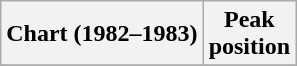<table class="wikitable sortable">
<tr>
<th align="left">Chart (1982–1983)</th>
<th align="center">Peak<br>position</th>
</tr>
<tr>
</tr>
</table>
